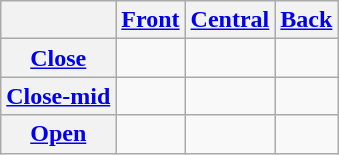<table class="wikitable" style="text-align: center;">
<tr>
<th></th>
<th><a href='#'>Front</a></th>
<th><a href='#'>Central</a></th>
<th><a href='#'>Back</a></th>
</tr>
<tr>
<th><a href='#'>Close</a></th>
<td></td>
<td></td>
<td></td>
</tr>
<tr>
<th><a href='#'>Close-mid</a></th>
<td></td>
<td></td>
<td></td>
</tr>
<tr>
<th><a href='#'>Open</a></th>
<td></td>
<td></td>
<td></td>
</tr>
</table>
